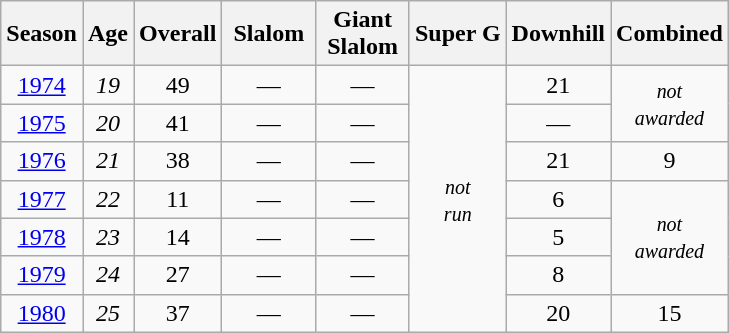<table class=wikitable style="text-align:center">
<tr>
<th>Season</th>
<th>Age</th>
<th>Overall</th>
<th> Slalom </th>
<th>Giant<br> Slalom </th>
<th>Super G</th>
<th>Downhill</th>
<th>Combined</th>
</tr>
<tr>
<td><a href='#'>1974</a></td>
<td><em>19</em></td>
<td>49</td>
<td>—</td>
<td>—</td>
<td rowspan=7><small><em>not<br>run</em> </small></td>
<td>21</td>
<td rowspan=2><small><em>not<br>awarded</em> </small></td>
</tr>
<tr>
<td><a href='#'>1975</a></td>
<td><em>20</em></td>
<td>41</td>
<td>—</td>
<td>—</td>
<td>—</td>
</tr>
<tr>
<td><a href='#'>1976</a></td>
<td><em>21</em></td>
<td>38</td>
<td>—</td>
<td>—</td>
<td>21</td>
<td>9</td>
</tr>
<tr>
<td><a href='#'>1977</a></td>
<td><em>22</em></td>
<td>11</td>
<td>—</td>
<td>—</td>
<td>6</td>
<td rowspan=3><small><em>not<br>awarded</em> </small></td>
</tr>
<tr>
<td><a href='#'>1978</a></td>
<td><em>23</em></td>
<td>14</td>
<td>—</td>
<td>—</td>
<td>5</td>
</tr>
<tr>
<td><a href='#'>1979</a></td>
<td><em>24</em></td>
<td>27</td>
<td>—</td>
<td>—</td>
<td>8</td>
</tr>
<tr>
<td><a href='#'>1980</a></td>
<td><em>25</em></td>
<td>37</td>
<td>—</td>
<td>—</td>
<td>20</td>
<td>15</td>
</tr>
</table>
